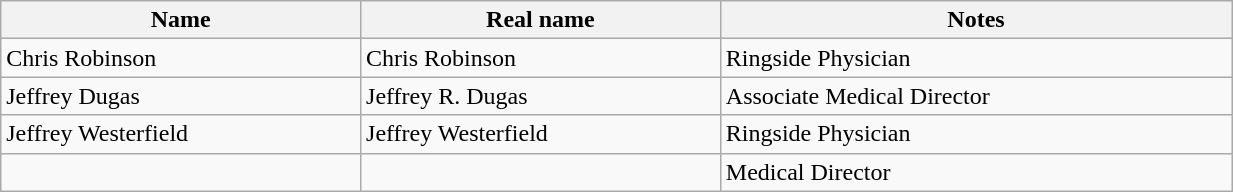<table class="wikitable sortable" style="width:65%;">
<tr>
<th width=19%>Name</th>
<th width=19%>Real name</th>
<th width=27%>Notes</th>
</tr>
<tr>
<td sortname>Chris Robinson</td>
<td>Chris Robinson</td>
<td>Ringside Physician</td>
</tr>
<tr>
<td sortname>Jeffrey Dugas</td>
<td>Jeffrey R. Dugas</td>
<td>Associate Medical Director</td>
</tr>
<tr>
<td sortname>Jeffrey Westerfield</td>
<td>Jeffrey Westerfield</td>
<td>Ringside Physician</td>
</tr>
<tr>
<td></td>
<td></td>
<td>Medical Director</td>
</tr>
</table>
